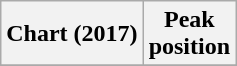<table class="wikitable plainrowheaders" style="text-align:center;">
<tr>
<th scope="col">Chart (2017)</th>
<th scope="col">Peak<br> position</th>
</tr>
<tr>
</tr>
</table>
